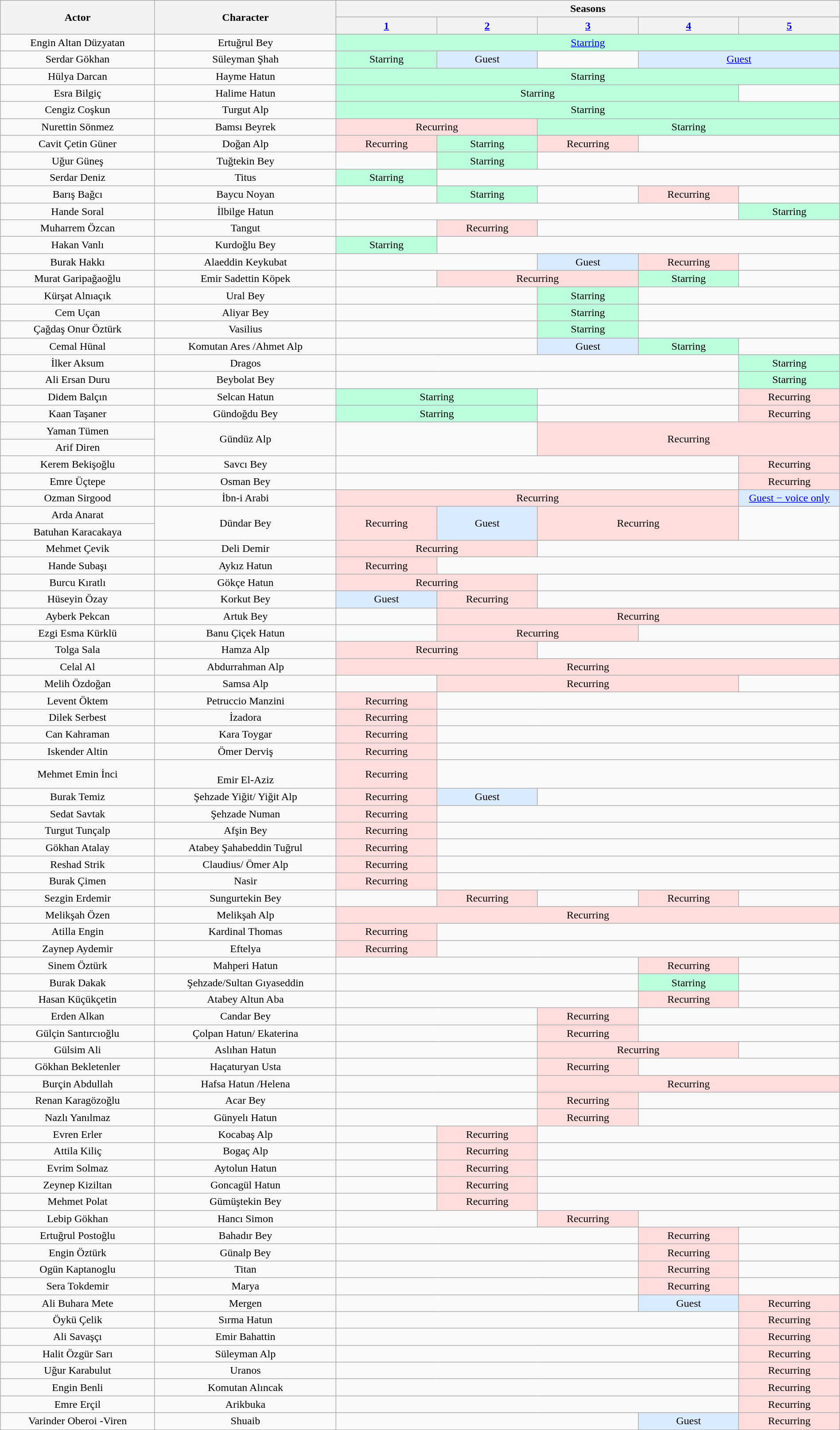<table class="wikitable sortable" style="text-align:center; width:100%">
<tr>
<th rowspan="2">Actor</th>
<th rowspan="2">Character</th>
<th colspan="5">Seasons</th>
</tr>
<tr>
<th style="width:12%;"><a href='#'>1</a></th>
<th style="width:12%;"><a href='#'>2</a></th>
<th style="width:12%;"><a href='#'>3</a></th>
<th style="width:12%;"><a href='#'>4</a></th>
<th style="width:12%;"><a href='#'>5</a></th>
</tr>
<tr>
<td>Engin Altan Düzyatan</td>
<td>Ertuğrul Bey</td>
<td colspan="5" style="background:#bfd;vertical-align:middle;text-align:center;" class="table-main"><a href='#'>Starring</a></td>
</tr>
<tr>
<td>Serdar Gökhan</td>
<td>Süleyman Şhah</td>
<td style="background:#bfd;vertical-align:middle;text-align:center;" class="table-main">Starring</td>
<td style="background:#DAEBFF;vertical-align:middle;text-align:center;" class="table-guest">Guest</td>
<td></td>
<td colspan="2" style="background: #DAEBFF; vertical-align: middle; text-align: center; " class="table-guest"><a href='#'>Guest</a></td>
</tr>
<tr>
<td>Hülya Darcan</td>
<td>Hayme Hatun</td>
<td colspan="5" style="background:#bfd;vertical-align:middle;text-align:center;" class="table-main">Starring</td>
</tr>
<tr>
<td>Esra Bilgiç</td>
<td>Halime Hatun</td>
<td colspan="4" style="background:#bfd;vertical-align:middle;text-align:center;" class="table-main">Starring</td>
<td></td>
</tr>
<tr>
<td>Cengiz Coşkun</td>
<td>Turgut Alp</td>
<td colspan="5" style="background:#bfd;vertical-align:middle;text-align:center;" class="table-main">Starring</td>
</tr>
<tr>
<td>Nurettin Sönmez</td>
<td>Bamsı Beyrek</td>
<td colspan="2" style="background: #ffdddd; color: black; vertical-align: middle; text-align: center; " class="table-recurring">Recurring</td>
<td colspan="3" style="background:#bfd;vertical-align:middle;text-align:center;" class="table-main">Starring</td>
</tr>
<tr>
<td>Cavit Çetin Güner</td>
<td>Doğan Alp</td>
<td style="background: #ffdddd; color: black; vertical-align: middle; text-align: center; " class="table-recurring">Recurring</td>
<td style="background:#bfd;vertical-align:middle;text-align:center;" class="table-main">Starring</td>
<td style="background: #ffdddd; color: black; vertical-align: middle; text-align: center; " class="table-recurring">Recurring</td>
<td colspan="2"></td>
</tr>
<tr>
<td>Uğur Güneş</td>
<td>Tuğtekin Bey</td>
<td></td>
<td style="background:#bfd;vertical-align:middle;text-align:center;" class="table-main">Starring</td>
<td colspan="3"></td>
</tr>
<tr>
<td>Serdar Deniz</td>
<td>Titus</td>
<td style="background:#bfd;vertical-align:middle;text-align:center;" class="table-main">Starring</td>
<td colspan="4"></td>
</tr>
<tr>
<td>Barış Bağcı</td>
<td>Baycu Noyan</td>
<td></td>
<td style="background:#bfd;vertical-align:middle;text-align:center;" class="table-main">Starring</td>
<td></td>
<td style="background: #ffdddd; vertical-align: middle; text-align: center; " class="table-recurring">Recurring</td>
<td></td>
</tr>
<tr>
<td>Hande Soral</td>
<td>İlbilge Hatun</td>
<td colspan="4"></td>
<td style="background:#bfd;vertical-align:middle;text-align:center;" class="table-main">Starring</td>
</tr>
<tr>
<td>Muharrem Özcan</td>
<td>Tangut</td>
<td></td>
<td style="background: #ffdddd; color: black; vertical-align: middle; text-align: center; " class="table-recurring">Recurring</td>
<td colspan="3"></td>
</tr>
<tr>
<td>Hakan Vanlı</td>
<td>Kurdoğlu Bey</td>
<td style="background:#bfd;vertical-align:middle;text-align:center;" class="table-main">Starring</td>
<td colspan="4"></td>
</tr>
<tr>
<td>Burak Hakkı</td>
<td>Alaeddin Keykubat</td>
<td colspan="2"></td>
<td style="background: #DAEBFF; vertical-align: middle; text-align: center; " class="table-guest">Guest</td>
<td style="background:#ffdddd;vertical-align:middle;text-align:center;" class="table-recurring">Recurring</td>
<td></td>
</tr>
<tr>
<td>Murat Garipağaoğlu</td>
<td>Emir Sadettin Köpek</td>
<td></td>
<td colspan="2" style="background:#ffdddd;vertical-align:middle;text-align:center;" class="table-recurring">Recurring</td>
<td style="background:#bfd;vertical-align:middle;text-align:center;" class="table-main">Starring</td>
<td></td>
</tr>
<tr>
<td>Kürşat Alnıaçık</td>
<td>Ural Bey</td>
<td colspan="2"></td>
<td style="background:#bfd;vertical-align:middle;text-align:center;" class="table-main">Starring</td>
<td colspan="2"></td>
</tr>
<tr>
<td>Cem Uçan</td>
<td>Aliyar Bey</td>
<td colspan="2"></td>
<td style="background:#bfd;vertical-align:middle;text-align:center;" class="table-main">Starring</td>
<td colspan="2"></td>
</tr>
<tr>
<td>Çağdaş Onur Öztürk</td>
<td>Vasilius</td>
<td colspan="2"></td>
<td style="background:#bfd;vertical-align:middle;text-align:center;" class="table-main">Starring</td>
<td colspan="2"></td>
</tr>
<tr>
<td>Cemal Hünal</td>
<td>Komutan Ares /Ahmet Alp</td>
<td colspan="2"></td>
<td style="background: #DAEBFF; vertical-align: middle; text-align: center; " class="table-guest">Guest</td>
<td style="background:#bfd;vertical-align:middle;text-align:center;" class="table-main">Starring</td>
<td></td>
</tr>
<tr>
<td>İlker Aksum</td>
<td>Dragos</td>
<td colspan="4"></td>
<td style="background:#bfd;vertical-align:middle;text-align:center;" class="table-main">Starring</td>
</tr>
<tr>
<td>Ali Ersan Duru</td>
<td>Beybolat Bey</td>
<td colspan="4"></td>
<td style="background:#bfd;vertical-align:middle;text-align:center;" class="table-main">Starring</td>
</tr>
<tr>
<td>Didem Balçın</td>
<td>Selcan Hatun</td>
<td colspan="2" style="background:#bfd;vertical-align:middle;text-align:center;" class="table-main">Starring</td>
<td colspan="2"></td>
<td style="background: #ffdddd; color: black; vertical-align: middle; text-align: center; " class="table-recurring">Recurring</td>
</tr>
<tr>
<td>Kaan Taşaner</td>
<td>Gündoğdu Bey</td>
<td colspan="2" style="background:#bfd;vertical-align:middle;text-align:center;" class="table-main">Starring</td>
<td colspan="2"></td>
<td style="background: #ffdddd; color: black; vertical-align: middle; text-align: center; " class="table-recurring">Recurring</td>
</tr>
<tr>
<td>Yaman Tümen</td>
<td rowspan="2">Gündüz Alp</td>
<td colspan="2" rowspan="2"></td>
<td colspan="3" rowspan="2" style="background: #ffdddd; color: black; vertical-align: middle; text-align: center; " class="table-recurring">Recurring</td>
</tr>
<tr>
<td>Arif Diren</td>
</tr>
<tr>
<td>Kerem Bekişoğlu</td>
<td>Savcı Bey</td>
<td colspan="4"></td>
<td style="background: #ffdddd; color: black; vertical-align: middle; text-align: center; " class="table-recurring">Recurring</td>
</tr>
<tr>
<td>Emre Üçtepe</td>
<td>Osman Bey</td>
<td colspan="4"></td>
<td style="background: #ffdddd; color: black; vertical-align: middle; text-align: center; " class="table-recurring">Recurring</td>
</tr>
<tr>
<td>Ozman Sirgood</td>
<td>İbn-i Arabi</td>
<td colspan="4" style="background: #ffdddd; color: black; vertical-align: middle; text-align: center; " class="table-recurring">Recurring</td>
<td style="background: #DAEBFF; vertical-align: middle; text-align: center; " class="table-guest"><a href='#'>Guest − voice only</a></td>
</tr>
<tr>
<td>Arda Anarat</td>
<td rowspan="2">Dündar Bey</td>
<td rowspan="2" style="background: #ffdddd; color: black; vertical-align: middle; text-align: center; " class="table-recurring">Recurring</td>
<td rowspan="2" style="background: #DAEBFF; vertical-align: middle; text-align: center; " class="table-guest">Guest</td>
<td colspan="2" rowspan="2" style="background: #ffdddd; color: black; vertical-align: middle; text-align: center; " class="table-recurring">Recurring</td>
<td rowspan="2"></td>
</tr>
<tr>
<td>Batuhan Karacakaya</td>
</tr>
<tr>
<td>Mehmet Çevik</td>
<td>Deli Demir</td>
<td colspan="2" style="background: #ffdddd; color: black; vertical-align: middle; text-align: center; " class="table-recurring">Recurring</td>
<td colspan="3"></td>
</tr>
<tr>
<td>Hande Subaşı</td>
<td>Aykız Hatun</td>
<td style="background: #ffdddd; color: black; vertical-align: middle; text-align: center; " class="table-recurring">Recurring</td>
<td colspan="4"></td>
</tr>
<tr>
<td>Burcu Kıratlı</td>
<td>Gökçe Hatun</td>
<td colspan="2" style="background: #ffdddd; color: black; vertical-align: middle; text-align: center; " class="table-recurring">Recurring</td>
<td colspan="3"></td>
</tr>
<tr>
<td>Hüseyin Özay</td>
<td>Korkut Bey</td>
<td style="background: #DAEBFF; vertical-align: middle; text-align: center; " class="table-guest">Guest</td>
<td style="background: #ffdddd; color: black; vertical-align: middle; text-align: center; " class="table-recurring">Recurring</td>
<td colspan="3"></td>
</tr>
<tr>
<td>Ayberk Pekcan</td>
<td>Artuk Bey</td>
<td></td>
<td colspan="4" style="background: #ffdddd; color: black; vertical-align: middle; text-align: center; " class="table-recurring">Recurring</td>
</tr>
<tr>
<td>Ezgi Esma Kürklü</td>
<td>Banu Çiçek Hatun</td>
<td></td>
<td colspan="2" style="background: #ffdddd; color: black; vertical-align: middle; text-align: center; " class="table-recurring">Recurring</td>
<td colspan="2"></td>
</tr>
<tr>
<td>Tolga Sala</td>
<td>Hamza Alp</td>
<td colspan="2" style="background: #ffdddd; color: black; vertical-align: middle; text-align: center; " class="table-recurring">Recurring</td>
<td colspan="3"></td>
</tr>
<tr>
<td>Celal Al</td>
<td>Abdurrahman Alp</td>
<td colspan="5" style="background: #ffdddd; color: black; vertical-align: middle; text-align: center; " class="table-recurring">Recurring</td>
</tr>
<tr>
<td>Melih Özdoğan</td>
<td>Samsa Alp</td>
<td></td>
<td colspan="3" style="background: #ffdddd; color: black; vertical-align: middle; text-align: center; " class="table-recurring">Recurring</td>
<td></td>
</tr>
<tr>
<td>Levent Öktem</td>
<td>Petruccio Manzini</td>
<td style="background: #ffdddd; color: black; vertical-align: middle; text-align: center; " class="table-recurring">Recurring</td>
<td colspan="4"></td>
</tr>
<tr>
<td>Dilek Serbest</td>
<td>İzadora</td>
<td style="background: #ffdddd; color: black; vertical-align: middle; text-align: center; " class="table-recurring">Recurring</td>
<td colspan="4"></td>
</tr>
<tr>
<td>Can Kahraman</td>
<td>Kara Toygar</td>
<td style="background: #ffdddd; color: black; vertical-align: middle; text-align: center; " class="table-recurring">Recurring</td>
<td colspan="4"></td>
</tr>
<tr>
<td>Iskender Altin</td>
<td>Ömer Derviş</td>
<td style="background: #ffdddd; color: black; vertical-align: middle; text-align: center; " class="table-recurring">Recurring</td>
<td colspan="4"></td>
</tr>
<tr>
<td>Mehmet Emin İnci</td>
<td><br>Emir El-Aziz</td>
<td style="background: #ffdddd; color: black; vertical-align: middle; text-align: center; " class="table-recurring">Recurring</td>
<td colspan="4"></td>
</tr>
<tr>
<td>Burak Temiz</td>
<td>Şehzade Yiğit/ Yiğit Alp</td>
<td style="background: #ffdddd; color: black; vertical-align: middle; text-align: center; " class="table-recurring">Recurring</td>
<td style="background: #DAEBFF; vertical-align: middle; text-align: center; " class="table-guest">Guest</td>
<td colspan="3"></td>
</tr>
<tr>
<td>Sedat Savtak</td>
<td>Şehzade Numan</td>
<td style="background: #ffdddd; color: black; vertical-align: middle; text-align: center; " class="table-recurring">Recurring</td>
<td colspan="4"></td>
</tr>
<tr>
<td>Turgut Tunçalp</td>
<td>Afşin Bey</td>
<td style="background: #ffdddd; color: black; vertical-align: middle; text-align: center; " class="table-recurring">Recurring</td>
<td colspan="4"></td>
</tr>
<tr>
<td>Gökhan Atalay</td>
<td>Atabey Şahabeddin Tuğrul</td>
<td style="background: #ffdddd; color: black; vertical-align: middle; text-align: center; " class="table-recurring">Recurring</td>
<td colspan="4"></td>
</tr>
<tr>
<td>Reshad Strik</td>
<td>Claudius/ Ömer Alp</td>
<td style="background: #ffdddd; color: black; vertical-align: middle; text-align: center; " class="table-recurring">Recurring</td>
<td colspan="4"></td>
</tr>
<tr>
<td>Burak Çimen</td>
<td>Nasir</td>
<td style="background: #ffdddd; color: black; vertical-align: middle; text-align: center; " class="table-recurring">Recurring</td>
<td colspan="4"></td>
</tr>
<tr>
<td>Sezgin Erdemir</td>
<td>Sungurtekin Bey</td>
<td></td>
<td style="background: #ffdddd; color: black; vertical-align: middle; text-align: center; " class="table-recurring">Recurring</td>
<td></td>
<td style="background: #ffdddd; vertical-align: middle; text-align: center; " class="table-recurring">Recurring</td>
<td></td>
</tr>
<tr>
<td>Melikşah Özen</td>
<td>Melikşah Alp</td>
<td colspan="5" style="background: #ffdddd; color: black; vertical-align: middle; text-align: center; " class="table-recurring">Recurring</td>
</tr>
<tr>
<td>Atilla Engin</td>
<td>Kardinal Thomas</td>
<td style="background: #ffdddd; color: black; vertical-align: middle; text-align: center; " class="table-recurring">Recurring</td>
<td colspan="4"></td>
</tr>
<tr>
<td>Zaynep Aydemir</td>
<td>Eftelya</td>
<td style="background: #ffdddd; color: black; vertical-align: middle; text-align: center; " class="table-recurring">Recurring</td>
<td colspan="4"></td>
</tr>
<tr>
<td>Sinem Öztürk</td>
<td>Mahperi Hatun</td>
<td colspan="3"></td>
<td style="background: #ffdddd; color: black; vertical-align: middle; text-align: center; " class="table-recurring">Recurring</td>
<td></td>
</tr>
<tr>
<td>Burak Dakak</td>
<td>Şehzade/Sultan Gıyaseddin</td>
<td colspan="3"></td>
<td style="background: #bfd; color: black; vertical-align: middle; text-align: center; " class="table-main">Starring</td>
<td></td>
</tr>
<tr>
<td>Hasan Küçükçetin</td>
<td>Atabey Altun Aba</td>
<td colspan="3"></td>
<td style="background: #ffdddd; color: black; vertical-align: middle; text-align: center; " class="table-recurring">Recurring</td>
<td></td>
</tr>
<tr>
<td>Erden Alkan</td>
<td>Candar Bey</td>
<td colspan="2"></td>
<td style="background: #ffdddd; color: black; vertical-align: middle; text-align: center; " class="table-recurring">Recurring</td>
<td colspan="2"></td>
</tr>
<tr>
<td>Gülçin Santırcıoğlu</td>
<td>Çolpan Hatun/ Ekaterina</td>
<td colspan="2"></td>
<td style="background: #ffdddd; color: black; vertical-align: middle; text-align: center; " class="table-recurring">Recurring</td>
<td colspan="2"></td>
</tr>
<tr>
<td>Gülsim Ali</td>
<td>Aslıhan Hatun</td>
<td colspan="2"></td>
<td colspan="2" style="background: #ffdddd; color: black; vertical-align: middle; text-align: center; " class="table-recurring">Recurring</td>
<td></td>
</tr>
<tr>
<td>Gökhan Bekletenler</td>
<td>Haçaturyan Usta</td>
<td colspan="2"></td>
<td style="background: #ffdddd; color: black; vertical-align: middle; text-align: center; " class="table-recurring">Recurring</td>
<td colspan="2"></td>
</tr>
<tr>
<td>Burçin Abdullah</td>
<td>Hafsa Hatun /Helena</td>
<td colspan="2"></td>
<td colspan="3" style="background: #ffdddd; color: black; vertical-align: middle; text-align: center; " class="table-recurring">Recurring</td>
</tr>
<tr>
<td>Renan Karagözoğlu</td>
<td>Acar Bey</td>
<td colspan="2"></td>
<td style="background: #ffdddd; color: black; vertical-align: middle; text-align: center; " class="table-recurring">Recurring</td>
<td colspan="2"></td>
</tr>
<tr>
<td>Nazlı Yanılmaz</td>
<td>Günyelı Hatun</td>
<td colspan="2"></td>
<td style="background: #ffdddd; color: black; vertical-align: middle; text-align: center; " class="table-recurring">Recurring</td>
<td colspan="2"></td>
</tr>
<tr>
<td>Evren Erler</td>
<td>Kocabaş Alp</td>
<td></td>
<td style="background: #ffdddd; color: black; vertical-align: middle; text-align: center; " class="table-recurring">Recurring</td>
<td colspan="3"></td>
</tr>
<tr>
<td>Attila Kiliç</td>
<td>Bogaç Alp</td>
<td></td>
<td style="background: #ffdddd; color: black; vertical-align: middle; text-align: center; " class="table-recurring">Recurring</td>
<td colspan="3"></td>
</tr>
<tr>
<td>Evrim Solmaz</td>
<td>Aytolun Hatun</td>
<td></td>
<td style="background: #ffdddd; color: black; vertical-align: middle; text-align: center; " class="table-recurring">Recurring</td>
<td colspan="3"></td>
</tr>
<tr>
<td>Zeynep Kiziltan</td>
<td>Goncagül Hatun</td>
<td></td>
<td style="background: #ffdddd; color: black; vertical-align: middle; text-align: center; " class="table-recurring">Recurring</td>
<td colspan="3"></td>
</tr>
<tr>
<td>Mehmet Polat</td>
<td>Gümüştekin Bey</td>
<td></td>
<td style="background: #ffdddd; color: black; vertical-align: middle; text-align: center; " class="table-recurring">Recurring</td>
<td colspan="3"></td>
</tr>
<tr>
<td>Lebip Gökhan</td>
<td>Hancı Simon</td>
<td colspan="2"></td>
<td style="background: #ffdddd; color: black; vertical-align: middle; text-align: center; " class="table-recurring">Recurring</td>
<td colspan="2"></td>
</tr>
<tr>
<td>Ertuğrul Postoğlu</td>
<td>Bahadır Bey</td>
<td colspan="3"></td>
<td style="background: #ffdddd; color: black; vertical-align: middle; text-align: center; " class="table-recurring">Recurring</td>
<td></td>
</tr>
<tr>
<td>Engin Öztürk</td>
<td>Günalp Bey</td>
<td colspan="3"></td>
<td style="background: #ffdddd; color: black; vertical-align: middle; text-align: center; " class="table-recurring">Recurring</td>
<td></td>
</tr>
<tr>
<td>Ogün Kaptanoglu</td>
<td>Titan</td>
<td colspan="3"></td>
<td style="background: #ffdddd; color: black; vertical-align: middle; text-align: center; " class="table-recurring">Recurring</td>
<td></td>
</tr>
<tr>
<td>Sera Tokdemir</td>
<td>Marya</td>
<td colspan="3"></td>
<td style="background: #ffdddd; color: black; vertical-align: middle; text-align: center; " class="table-recurring">Recurring</td>
<td></td>
</tr>
<tr>
<td>Ali Buhara Mete</td>
<td>Mergen</td>
<td colspan="3"></td>
<td style="background: #DAEBFF; vertical-align: middle; text-align: center; " class="table-guest">Guest</td>
<td style="background: #ffdddd; color: black; vertical-align: middle; text-align: center; " class="table-recurring">Recurring</td>
</tr>
<tr>
<td>Öykü Çelik</td>
<td>Sırma Hatun</td>
<td colspan="4"></td>
<td style="background: #ffdddd; color: black; vertical-align: middle; text-align: center; " class="table-recurring">Recurring</td>
</tr>
<tr>
<td>Ali Savaşçı</td>
<td>Emir Bahattin</td>
<td colspan="4"></td>
<td style="background: #ffdddd; color: black; vertical-align: middle; text-align: center; " class="table-recurring">Recurring</td>
</tr>
<tr>
<td>Halit Özgür Sarı</td>
<td>Süleyman Alp</td>
<td colspan="4"></td>
<td style="background: #ffdddd; color: black; vertical-align: middle; text-align: center; " class="table-recurring">Recurring</td>
</tr>
<tr>
<td>Uğur Karabulut</td>
<td>Uranos</td>
<td colspan="4"></td>
<td style="background: #ffdddd; color: black; vertical-align: middle; text-align: center; " class="table-recurring">Recurring</td>
</tr>
<tr>
<td>Engin Benli</td>
<td>Komutan Alıncak</td>
<td colspan="4"></td>
<td style="background: #ffdddd; color: black; vertical-align: middle; text-align: center; " class="table-recurring">Recurring</td>
</tr>
<tr>
<td>Emre Erçil</td>
<td>Arikbuka</td>
<td colspan="4"></td>
<td style="background: #ffdddd; color: black; vertical-align: middle; text-align: center; " class="table-recurring">Recurring</td>
</tr>
<tr>
<td>Varinder Oberoi -Viren</td>
<td>Shuaib</td>
<td colspan="3"></td>
<td style="background: #DAEBFF; vertical-align: middle; text-align: center; " class="table-guest">Guest</td>
<td style="background: #ffdddd; color: black; vertical-align: middle; text-align: center; " class="table-recurring">Recurring</td>
</tr>
<tr>
</tr>
<tr>
</tr>
</table>
